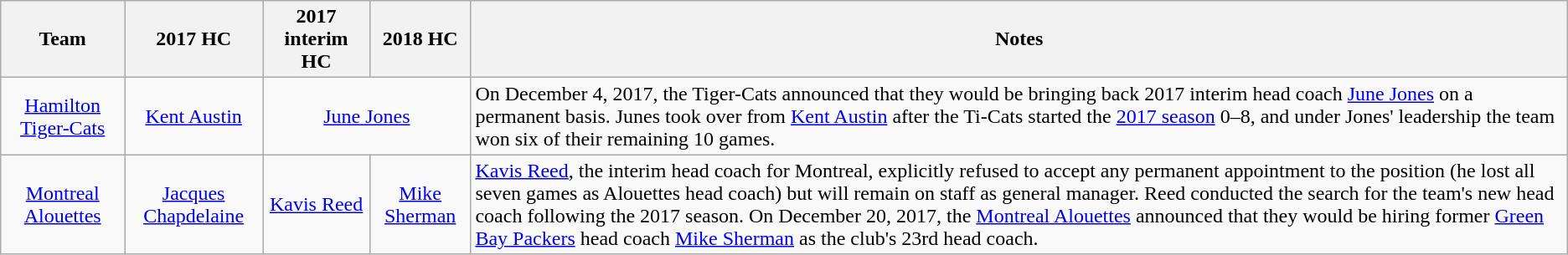<table class="wikitable">
<tr>
<th>Team</th>
<th>2017 HC</th>
<th>2017 interim HC</th>
<th>2018 HC</th>
<th scope="col" style="width: 70%;">Notes</th>
</tr>
<tr>
<td style="text-align:center;"><a href='#'>Hamilton Tiger-Cats</a></td>
<td style="text-align:center;"><a href='#'>Kent Austin</a></td>
<td colspan="2" style="text-align:center;"><a href='#'>June Jones</a></td>
<td>On December 4, 2017, the Tiger-Cats announced that they would be bringing back 2017 interim head coach <a href='#'>June Jones</a> on a permanent basis. Junes took over from <a href='#'>Kent Austin</a> after the Ti-Cats started the <a href='#'>2017 season</a> 0–8, and under Jones' leadership the team won six of their remaining 10 games.</td>
</tr>
<tr>
<td style="text-align:center;"><a href='#'>Montreal Alouettes</a></td>
<td style="text-align:center;"><a href='#'>Jacques Chapdelaine</a></td>
<td style="text-align:center;"><a href='#'>Kavis Reed</a></td>
<td style="text-align:center;"><a href='#'>Mike Sherman</a></td>
<td><a href='#'>Kavis Reed</a>, the interim head coach for Montreal, explicitly refused to accept any permanent appointment to the position (he lost all seven games as Alouettes head coach) but will remain on staff as general manager. Reed conducted the search for the team's new head coach following the 2017 season. On December 20, 2017, the <a href='#'>Montreal Alouettes</a> announced that they would be hiring former <a href='#'>Green Bay Packers</a> head coach <a href='#'>Mike Sherman</a> as the club's 23rd head coach.</td>
</tr>
</table>
